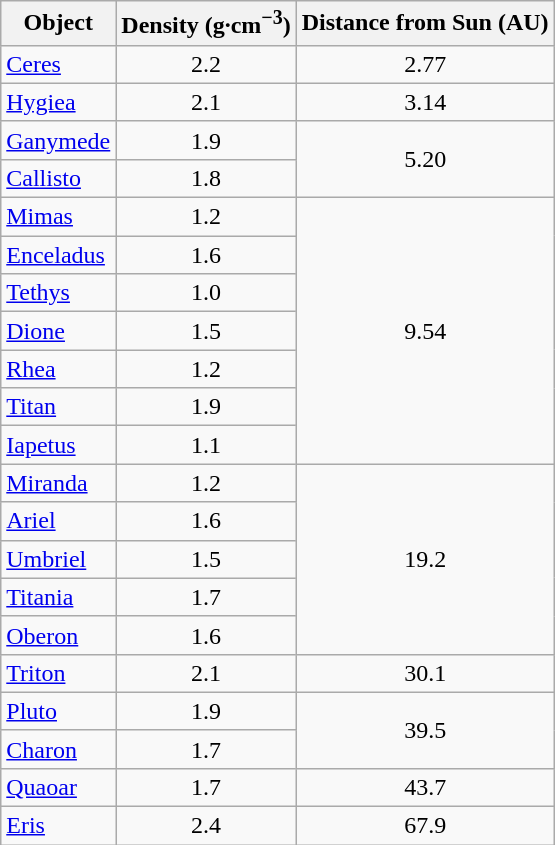<table class="wikitable" style="text-align: center;">
<tr>
<th scope="col">Object</th>
<th scope="col">Density (g·cm<sup>−3</sup>)</th>
<th scope="col">Distance from Sun (AU)</th>
</tr>
<tr>
<td style="text-align: left;"><a href='#'>Ceres</a></td>
<td>2.2</td>
<td>2.77</td>
</tr>
<tr>
<td style="text-align: left;"><a href='#'>Hygiea</a></td>
<td>2.1</td>
<td>3.14</td>
</tr>
<tr>
<td style="text-align: left;"><a href='#'>Ganymede</a></td>
<td>1.9</td>
<td rowspan=2>5.20</td>
</tr>
<tr>
<td style="text-align: left;"><a href='#'>Callisto</a></td>
<td>1.8</td>
</tr>
<tr>
<td style="text-align: left;"><a href='#'>Mimas</a></td>
<td>1.2</td>
<td rowspan=7>9.54</td>
</tr>
<tr>
<td style="text-align: left;"><a href='#'>Enceladus</a></td>
<td>1.6</td>
</tr>
<tr>
<td style="text-align: left;"><a href='#'>Tethys</a></td>
<td>1.0</td>
</tr>
<tr>
<td style="text-align: left;"><a href='#'>Dione</a></td>
<td>1.5</td>
</tr>
<tr>
<td style="text-align: left;"><a href='#'>Rhea</a></td>
<td>1.2</td>
</tr>
<tr>
<td style="text-align: left;"><a href='#'>Titan</a></td>
<td>1.9</td>
</tr>
<tr>
<td style="text-align: left;"><a href='#'>Iapetus</a></td>
<td>1.1</td>
</tr>
<tr>
<td style="text-align: left;"><a href='#'>Miranda</a></td>
<td>1.2</td>
<td rowspan=5>19.2</td>
</tr>
<tr>
<td style="text-align: left;"><a href='#'>Ariel</a></td>
<td>1.6</td>
</tr>
<tr>
<td style="text-align: left;"><a href='#'>Umbriel</a></td>
<td>1.5</td>
</tr>
<tr>
<td style="text-align: left;"><a href='#'>Titania</a></td>
<td>1.7</td>
</tr>
<tr>
<td style="text-align: left;"><a href='#'>Oberon</a></td>
<td>1.6</td>
</tr>
<tr>
<td style="text-align: left;"><a href='#'>Triton</a></td>
<td>2.1</td>
<td>30.1</td>
</tr>
<tr>
<td style="text-align: left;"><a href='#'>Pluto</a></td>
<td>1.9</td>
<td rowspan=2>39.5</td>
</tr>
<tr>
<td style="text-align: left;"><a href='#'>Charon</a></td>
<td>1.7</td>
</tr>
<tr>
<td style="text-align: left;"><a href='#'>Quaoar</a></td>
<td>1.7</td>
<td>43.7</td>
</tr>
<tr>
<td style="text-align: left;"><a href='#'>Eris</a></td>
<td>2.4</td>
<td>67.9</td>
</tr>
</table>
